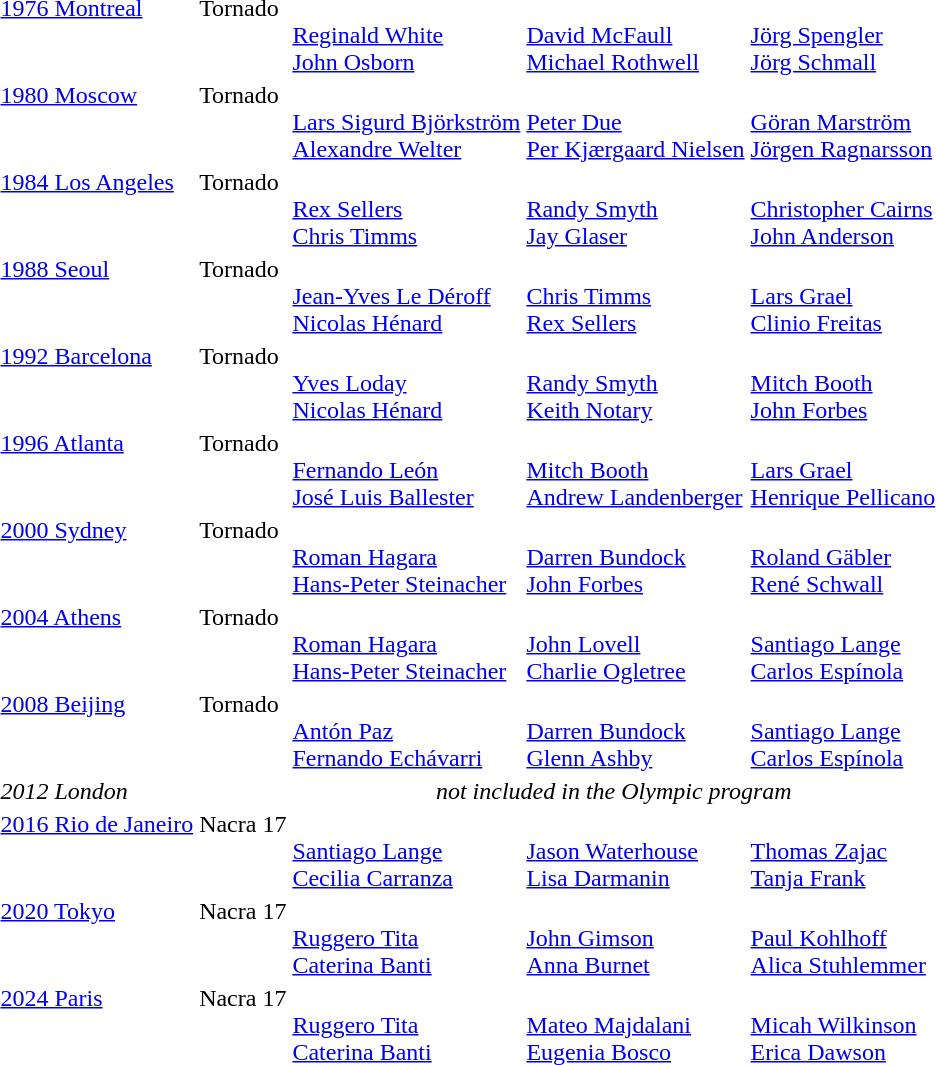<table>
<tr valign="top">
<td><a href='#'>1976 Montreal</a><br></td>
<td>Tornado</td>
<td><br><a href='#'>Reginald White</a><br><a href='#'>John Osborn</a></td>
<td><br><a href='#'>David McFaull</a><br><a href='#'>Michael Rothwell</a></td>
<td><br><a href='#'>Jörg Spengler</a><br><a href='#'>Jörg Schmall</a></td>
</tr>
<tr valign="top">
<td><a href='#'>1980 Moscow</a><br></td>
<td>Tornado</td>
<td><br><a href='#'>Lars Sigurd Björkström</a><br><a href='#'>Alexandre Welter</a></td>
<td><br><a href='#'>Peter Due</a><br><a href='#'>Per Kjærgaard Nielsen</a></td>
<td><br><a href='#'>Göran Marström</a><br><a href='#'>Jörgen Ragnarsson</a></td>
</tr>
<tr valign="top">
<td><a href='#'>1984 Los Angeles</a><br></td>
<td>Tornado</td>
<td><br><a href='#'>Rex Sellers</a><br><a href='#'>Chris Timms</a></td>
<td><br><a href='#'>Randy Smyth</a><br><a href='#'>Jay Glaser</a></td>
<td><br><a href='#'>Christopher Cairns</a><br><a href='#'>John Anderson</a></td>
</tr>
<tr valign="top">
<td><a href='#'>1988 Seoul</a><br></td>
<td>Tornado</td>
<td><br><a href='#'>Jean-Yves Le Déroff</a><br><a href='#'>Nicolas Hénard</a></td>
<td><br><a href='#'>Chris Timms</a><br><a href='#'>Rex Sellers</a></td>
<td><br><a href='#'>Lars Grael</a><br><a href='#'>Clinio Freitas</a></td>
</tr>
<tr valign="top">
<td><a href='#'>1992 Barcelona</a><br></td>
<td>Tornado</td>
<td><br><a href='#'>Yves Loday</a><br><a href='#'>Nicolas Hénard</a></td>
<td><br><a href='#'>Randy Smyth</a><br><a href='#'>Keith Notary</a></td>
<td><br><a href='#'>Mitch Booth</a><br><a href='#'>John Forbes</a></td>
</tr>
<tr valign="top">
<td><a href='#'>1996 Atlanta</a><br></td>
<td>Tornado</td>
<td><br><a href='#'>Fernando León</a><br><a href='#'>José Luis Ballester</a></td>
<td><br><a href='#'>Mitch Booth</a><br><a href='#'>Andrew Landenberger</a></td>
<td><br><a href='#'>Lars Grael</a><br><a href='#'>Henrique Pellicano</a></td>
</tr>
<tr valign="top">
<td><a href='#'>2000 Sydney</a><br></td>
<td>Tornado</td>
<td><br><a href='#'>Roman Hagara</a><br><a href='#'>Hans-Peter Steinacher</a></td>
<td><br><a href='#'>Darren Bundock</a><br><a href='#'>John Forbes</a></td>
<td><br><a href='#'>Roland Gäbler</a><br><a href='#'>René Schwall</a></td>
</tr>
<tr valign="top">
<td><a href='#'>2004 Athens</a><br></td>
<td>Tornado</td>
<td><br><a href='#'>Roman Hagara</a><br><a href='#'>Hans-Peter Steinacher</a></td>
<td><br><a href='#'>John Lovell</a><br><a href='#'>Charlie Ogletree</a></td>
<td><br><a href='#'>Santiago Lange</a><br><a href='#'>Carlos Espínola</a></td>
</tr>
<tr valign="top">
<td><a href='#'>2008 Beijing</a><br></td>
<td>Tornado</td>
<td><br><a href='#'>Antón Paz</a><br><a href='#'>Fernando Echávarri</a></td>
<td><br><a href='#'>Darren Bundock</a><br><a href='#'>Glenn Ashby</a></td>
<td><br><a href='#'>Santiago Lange</a><br><a href='#'>Carlos Espínola</a></td>
</tr>
<tr>
<td colspan=2><em>2012 London</em></td>
<td colspan=3 align=center><em>not included in the Olympic program</em></td>
</tr>
<tr valign="top">
<td><a href='#'>2016 Rio de Janeiro</a><br></td>
<td>Nacra 17</td>
<td><br><a href='#'>Santiago Lange</a><br><a href='#'>Cecilia Carranza</a></td>
<td><br><a href='#'>Jason Waterhouse</a><br><a href='#'>Lisa Darmanin</a></td>
<td><br><a href='#'>Thomas Zajac</a><br><a href='#'>Tanja Frank</a></td>
</tr>
<tr valign="top">
<td><a href='#'>2020 Tokyo</a> <br></td>
<td>Nacra 17</td>
<td><br><a href='#'>Ruggero Tita</a><br><a href='#'>Caterina Banti</a></td>
<td><br><a href='#'>John Gimson</a><br><a href='#'>Anna Burnet</a></td>
<td><br><a href='#'>Paul Kohlhoff</a><br><a href='#'>Alica Stuhlemmer</a></td>
</tr>
<tr valign="top">
<td><a href='#'>2024 Paris</a> <br></td>
<td>Nacra 17</td>
<td><br><a href='#'>Ruggero Tita</a><br><a href='#'>Caterina Banti</a></td>
<td><br><a href='#'>Mateo Majdalani</a><br><a href='#'>Eugenia Bosco</a></td>
<td><br><a href='#'>Micah Wilkinson</a><br><a href='#'>Erica Dawson</a></td>
</tr>
</table>
